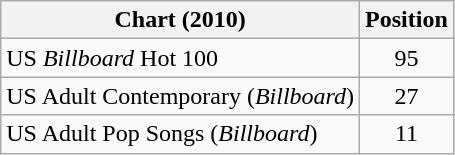<table class="wikitable sortable">
<tr>
<th>Chart (2010)</th>
<th>Position</th>
</tr>
<tr>
<td>US <em>Billboard</em> Hot 100</td>
<td style="text-align:center;">95</td>
</tr>
<tr>
<td>US Adult Contemporary (<em>Billboard</em>)</td>
<td style="text-align:center;">27</td>
</tr>
<tr>
<td>US Adult Pop Songs (<em>Billboard</em>)</td>
<td style="text-align:center;">11</td>
</tr>
</table>
